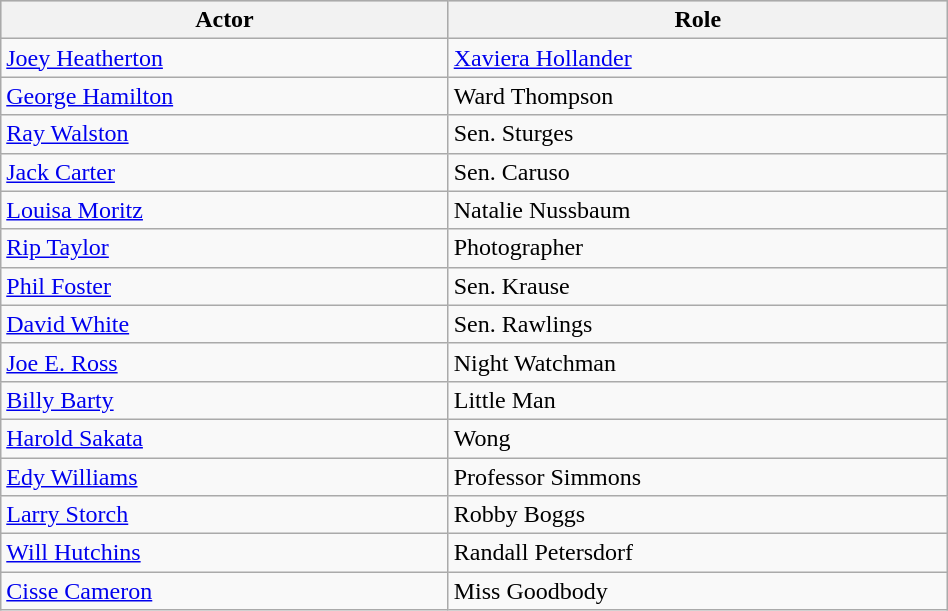<table class="wikitable" width="50%">
<tr bgcolor="#CCCCCC">
<th>Actor</th>
<th>Role</th>
</tr>
<tr>
<td><a href='#'>Joey Heatherton</a></td>
<td><a href='#'>Xaviera Hollander</a></td>
</tr>
<tr>
<td><a href='#'>George Hamilton</a></td>
<td>Ward Thompson</td>
</tr>
<tr>
<td><a href='#'>Ray Walston</a></td>
<td>Sen. Sturges</td>
</tr>
<tr>
<td><a href='#'>Jack Carter</a></td>
<td>Sen. Caruso</td>
</tr>
<tr>
<td><a href='#'>Louisa Moritz</a></td>
<td>Natalie Nussbaum</td>
</tr>
<tr>
<td><a href='#'>Rip Taylor</a></td>
<td>Photographer</td>
</tr>
<tr>
<td><a href='#'>Phil Foster</a></td>
<td>Sen. Krause</td>
</tr>
<tr>
<td><a href='#'>David White</a></td>
<td>Sen. Rawlings</td>
</tr>
<tr>
<td><a href='#'>Joe E. Ross</a></td>
<td>Night Watchman</td>
</tr>
<tr>
<td><a href='#'>Billy Barty</a></td>
<td>Little Man</td>
</tr>
<tr>
<td><a href='#'>Harold Sakata</a></td>
<td>Wong</td>
</tr>
<tr>
<td><a href='#'>Edy Williams</a></td>
<td>Professor Simmons</td>
</tr>
<tr>
<td><a href='#'>Larry Storch</a></td>
<td>Robby Boggs</td>
</tr>
<tr>
<td><a href='#'>Will Hutchins</a></td>
<td>Randall Petersdorf</td>
</tr>
<tr>
<td><a href='#'>Cisse Cameron</a></td>
<td>Miss Goodbody</td>
</tr>
</table>
